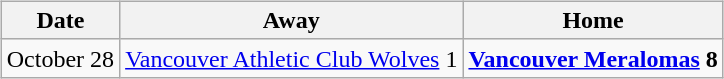<table cellspacing="10">
<tr>
<td valign="top"><br><table class="wikitable">
<tr>
<th>Date</th>
<th>Away</th>
<th>Home</th>
</tr>
<tr>
<td>October 28</td>
<td><a href='#'>Vancouver Athletic Club Wolves</a> 1</td>
<td><strong><a href='#'>Vancouver Meralomas</a> 8</strong></td>
</tr>
</table>
</td>
</tr>
</table>
